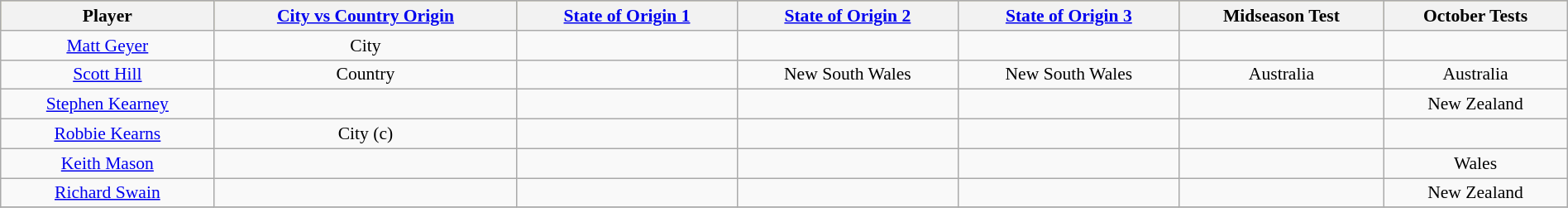<table class="wikitable"  style="width:100%; font-size:90%; text-align:center">
<tr style="background:#bdb76b;">
<th>Player</th>
<th><a href='#'>City vs Country Origin</a></th>
<th><a href='#'>State of Origin 1</a></th>
<th><a href='#'>State of Origin 2</a></th>
<th><a href='#'>State of Origin 3</a></th>
<th>Midseason Test</th>
<th>October Tests</th>
</tr>
<tr style="text-align:center">
<td><a href='#'>Matt Geyer</a></td>
<td>City</td>
<td></td>
<td></td>
<td></td>
<td></td>
<td></td>
</tr>
<tr>
<td><a href='#'>Scott Hill</a></td>
<td>Country</td>
<td></td>
<td>New South Wales</td>
<td>New South Wales</td>
<td>Australia</td>
<td>Australia</td>
</tr>
<tr>
<td><a href='#'>Stephen Kearney</a></td>
<td></td>
<td></td>
<td></td>
<td></td>
<td></td>
<td>New Zealand</td>
</tr>
<tr>
<td><a href='#'>Robbie Kearns</a></td>
<td>City (c)</td>
<td></td>
<td></td>
<td></td>
<td></td>
<td></td>
</tr>
<tr>
<td><a href='#'>Keith Mason</a></td>
<td></td>
<td></td>
<td></td>
<td></td>
<td></td>
<td>Wales</td>
</tr>
<tr>
<td><a href='#'>Richard Swain</a></td>
<td></td>
<td></td>
<td></td>
<td></td>
<td></td>
<td>New Zealand</td>
</tr>
<tr>
</tr>
</table>
